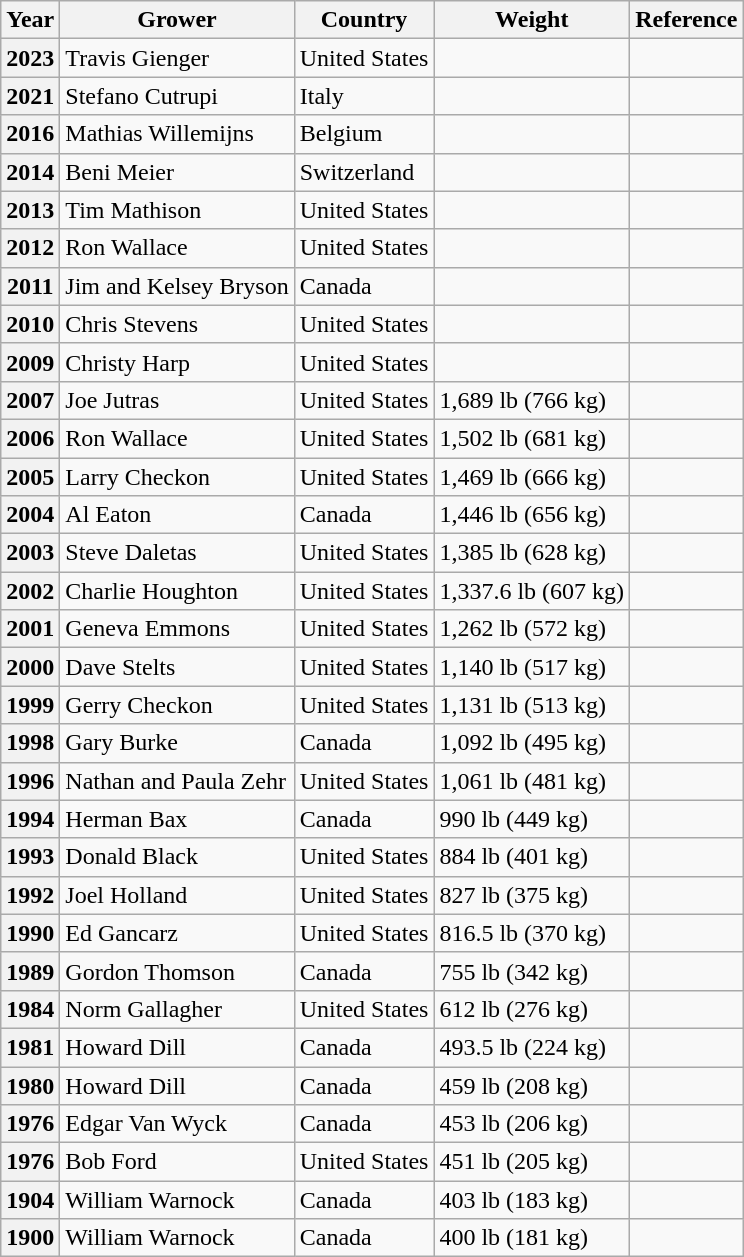<table class="wikitable sortable">
<tr>
<th ! scope="col" style="background: #F2F2F2">Year</th>
<th ! scope="col" style="background: #F2F2F2">Grower</th>
<th ! scope="col" style="background: #F2F2F2">Country</th>
<th ! scope="col" style="background: #F2F2F2">Weight</th>
<th ! scope="col" style="background: #F2F2F2">Reference</th>
</tr>
<tr>
<th>2023</th>
<td>Travis Gienger</td>
<td>United States</td>
<td></td>
<td></td>
</tr>
<tr>
<th scope="row">2021</th>
<td>Stefano Cutrupi</td>
<td>Italy</td>
<td></td>
<td></td>
</tr>
<tr>
<th scope="row">2016</th>
<td>Mathias Willemijns</td>
<td>Belgium</td>
<td></td>
<td></td>
</tr>
<tr>
<th scope="row">2014</th>
<td>Beni Meier</td>
<td>Switzerland</td>
<td></td>
<td></td>
</tr>
<tr>
<th scope="row">2013</th>
<td>Tim Mathison</td>
<td>United States</td>
<td></td>
<td></td>
</tr>
<tr>
<th scope="row">2012</th>
<td>Ron Wallace</td>
<td>United States</td>
<td></td>
<td></td>
</tr>
<tr>
<th scope="row">2011</th>
<td>Jim and Kelsey Bryson</td>
<td>Canada</td>
<td></td>
<td></td>
</tr>
<tr>
<th scope="row">2010</th>
<td>Chris Stevens</td>
<td>United States</td>
<td></td>
<td></td>
</tr>
<tr>
<th scope="row">2009</th>
<td>Christy Harp</td>
<td>United States</td>
<td></td>
<td></td>
</tr>
<tr>
<th scope="row">2007</th>
<td>Joe Jutras</td>
<td>United States</td>
<td>1,689 lb (766 kg)</td>
<td></td>
</tr>
<tr>
<th scope="row">2006</th>
<td>Ron Wallace</td>
<td>United States</td>
<td>1,502 lb (681 kg)</td>
<td></td>
</tr>
<tr>
<th scope="row">2005</th>
<td>Larry Checkon</td>
<td>United States</td>
<td>1,469 lb (666 kg)</td>
<td></td>
</tr>
<tr>
<th scope="row">2004</th>
<td>Al Eaton</td>
<td>Canada</td>
<td>1,446 lb (656 kg)</td>
<td></td>
</tr>
<tr>
<th scope="row">2003</th>
<td>Steve Daletas</td>
<td>United States</td>
<td>1,385 lb (628 kg)</td>
<td></td>
</tr>
<tr>
<th scope="row">2002</th>
<td>Charlie Houghton</td>
<td>United States</td>
<td>1,337.6 lb (607 kg)</td>
<td></td>
</tr>
<tr>
<th scope="row">2001</th>
<td>Geneva Emmons</td>
<td>United States</td>
<td>1,262 lb (572 kg)</td>
<td></td>
</tr>
<tr>
<th scope="row">2000</th>
<td>Dave Stelts</td>
<td>United States</td>
<td>1,140 lb (517 kg)</td>
<td></td>
</tr>
<tr>
<th scope="row">1999</th>
<td>Gerry Checkon</td>
<td>United States</td>
<td>1,131 lb (513 kg)</td>
<td></td>
</tr>
<tr>
<th scope="row">1998</th>
<td>Gary Burke</td>
<td>Canada</td>
<td>1,092 lb (495 kg)</td>
<td></td>
</tr>
<tr>
<th scope="row">1996</th>
<td>Nathan and Paula Zehr</td>
<td>United States</td>
<td>1,061 lb (481 kg)</td>
<td></td>
</tr>
<tr>
<th scope="row">1994</th>
<td>Herman Bax</td>
<td>Canada</td>
<td>990 lb (449 kg)</td>
<td></td>
</tr>
<tr>
<th scope="row">1993</th>
<td>Donald Black</td>
<td>United States</td>
<td>884 lb (401 kg)</td>
<td></td>
</tr>
<tr>
<th scope="row">1992</th>
<td>Joel Holland</td>
<td>United States</td>
<td>827 lb (375 kg)</td>
<td></td>
</tr>
<tr>
<th scope="row">1990</th>
<td>Ed Gancarz</td>
<td>United States</td>
<td>816.5 lb (370 kg)</td>
<td></td>
</tr>
<tr>
<th scope="row">1989</th>
<td>Gordon Thomson</td>
<td>Canada</td>
<td>755 lb (342 kg)</td>
<td></td>
</tr>
<tr>
<th scope="row">1984</th>
<td>Norm Gallagher</td>
<td>United States</td>
<td>612 lb (276 kg)</td>
<td></td>
</tr>
<tr>
<th scope="row">1981</th>
<td>Howard Dill</td>
<td>Canada</td>
<td>493.5 lb (224 kg)</td>
<td></td>
</tr>
<tr>
<th scope="row">1980</th>
<td>Howard Dill</td>
<td>Canada</td>
<td>459 lb (208 kg)</td>
<td></td>
</tr>
<tr>
<th scope="row">1976</th>
<td>Edgar Van Wyck</td>
<td>Canada</td>
<td>453 lb (206 kg)</td>
<td></td>
</tr>
<tr>
<th scope="row">1976</th>
<td>Bob Ford</td>
<td>United States</td>
<td>451 lb (205 kg)</td>
<td></td>
</tr>
<tr>
<th scope="row">1904</th>
<td>William Warnock</td>
<td>Canada</td>
<td>403 lb (183 kg)</td>
<td></td>
</tr>
<tr>
<th scope="row">1900</th>
<td>William Warnock</td>
<td>Canada</td>
<td>400 lb (181 kg)</td>
<td></td>
</tr>
</table>
